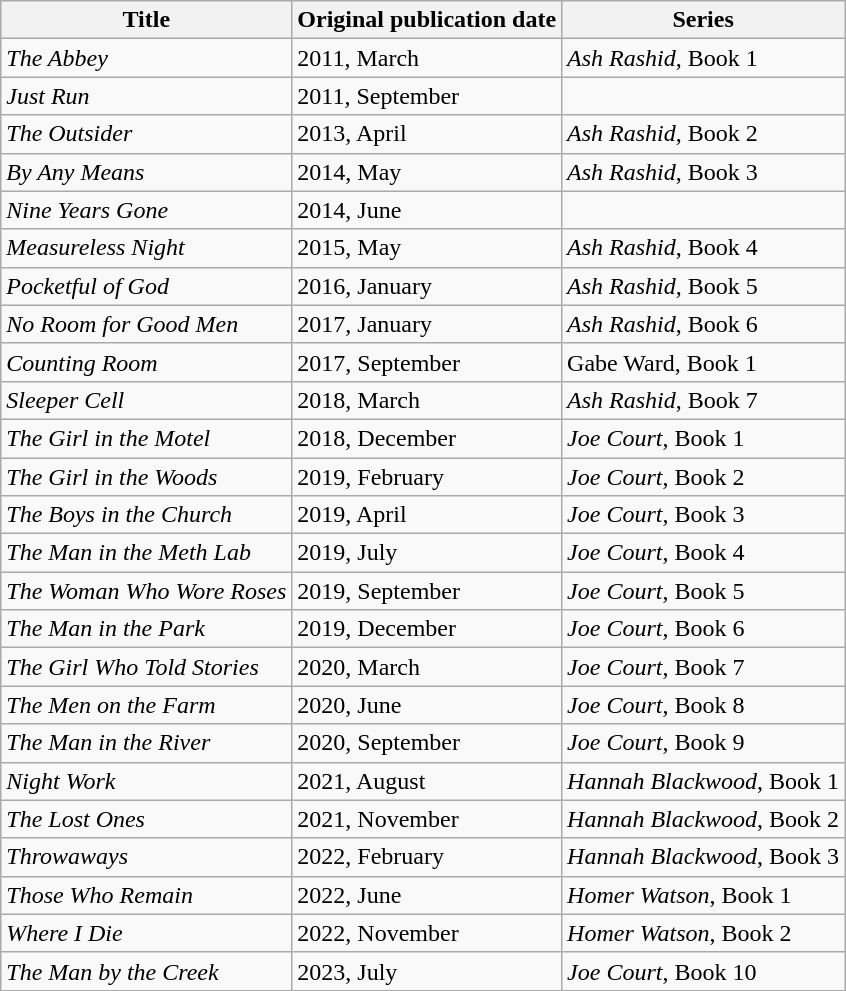<table class="wikitable sortable">
<tr>
<th>Title</th>
<th>Original publication date</th>
<th>Series</th>
</tr>
<tr>
<td><em>The Abbey</em></td>
<td>2011, March</td>
<td><em>Ash Rashid</em>, Book 1</td>
</tr>
<tr>
<td><em>Just Run</em></td>
<td>2011, September</td>
<td></td>
</tr>
<tr>
<td><em>The Outsider</em></td>
<td>2013, April</td>
<td><em>Ash Rashid</em>, Book 2</td>
</tr>
<tr>
<td><em>By Any Means</em></td>
<td>2014, May</td>
<td><em>Ash Rashid</em>, Book 3</td>
</tr>
<tr>
<td><em>Nine Years Gone</em></td>
<td>2014, June</td>
<td></td>
</tr>
<tr>
<td><em>Measureless Night</em></td>
<td>2015, May</td>
<td><em>Ash Rashid</em>, Book 4</td>
</tr>
<tr>
<td><em>Pocketful of God</em></td>
<td>2016, January</td>
<td><em>Ash Rashid</em>, Book 5</td>
</tr>
<tr>
<td><em>No Room for Good Men</em></td>
<td>2017, January</td>
<td><em>Ash Rashid</em>, Book 6</td>
</tr>
<tr>
<td><em>Counting Room</em></td>
<td>2017, September</td>
<td>Gabe Ward, Book 1</td>
</tr>
<tr>
<td><em>Sleeper Cell</em></td>
<td>2018, March</td>
<td><em>Ash Rashid</em>, Book 7</td>
</tr>
<tr>
<td><em>The Girl in the Motel</em></td>
<td>2018, December</td>
<td><em>Joe Court</em>, Book 1</td>
</tr>
<tr>
<td><em>The Girl in the Woods</em></td>
<td>2019, February</td>
<td><em>Joe Court</em>, Book 2</td>
</tr>
<tr>
<td><em>The Boys in the Church</em></td>
<td>2019, April</td>
<td><em>Joe Court</em>, Book 3</td>
</tr>
<tr>
<td><em>The Man in the Meth Lab</em></td>
<td>2019, July</td>
<td><em>Joe Court</em>, Book 4</td>
</tr>
<tr>
<td><em>The Woman Who Wore Roses</em></td>
<td>2019, September</td>
<td><em>Joe Court</em>, Book 5</td>
</tr>
<tr>
<td><em>The Man in the Park</em></td>
<td>2019, December</td>
<td><em>Joe Court</em>, Book 6</td>
</tr>
<tr>
<td><em>The Girl Who Told Stories</em></td>
<td>2020, March</td>
<td><em>Joe Court</em>, Book 7</td>
</tr>
<tr>
<td><em>The Men on the Farm</em></td>
<td>2020, June</td>
<td><em>Joe Court</em>, Book 8</td>
</tr>
<tr>
<td><em>The Man in the River</em></td>
<td>2020, September</td>
<td><em>Joe Court</em>, Book 9</td>
</tr>
<tr>
<td><em>Night Work</em></td>
<td>2021, August</td>
<td><em>Hannah Blackwood</em>, Book 1</td>
</tr>
<tr>
<td><em>The Lost Ones</em></td>
<td>2021, November</td>
<td><em>Hannah Blackwood</em>, Book 2</td>
</tr>
<tr>
<td><em>Throwaways</em></td>
<td>2022, February</td>
<td><em>Hannah Blackwood</em>, Book 3</td>
</tr>
<tr>
<td><em>Those Who Remain</em></td>
<td>2022, June</td>
<td><em>Homer Watson</em>, Book 1</td>
</tr>
<tr>
<td><em>Where I Die</em></td>
<td>2022, November</td>
<td><em>Homer Watson</em>, Book 2</td>
</tr>
<tr>
<td><em>The Man by the Creek</em></td>
<td>2023, July</td>
<td><em>Joe Court</em>, Book 10</td>
</tr>
</table>
